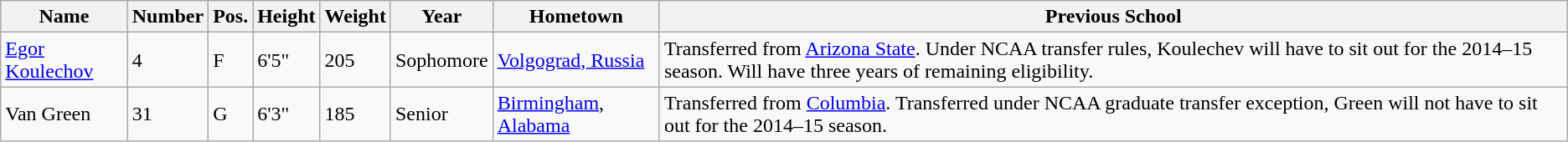<table class="wikitable sortable" border="1">
<tr>
<th>Name</th>
<th>Number</th>
<th>Pos.</th>
<th>Height</th>
<th>Weight</th>
<th>Year</th>
<th>Hometown</th>
<th class="unsortable">Previous School</th>
</tr>
<tr>
<td sortname><a href='#'>Egor Koulechov</a></td>
<td>4</td>
<td>F</td>
<td>6'5"</td>
<td>205</td>
<td>Sophomore</td>
<td><a href='#'>Volgograd, Russia</a></td>
<td>Transferred from <a href='#'>Arizona State</a>. Under NCAA transfer rules, Koulechev will have to sit out for the 2014–15 season. Will have three years of remaining eligibility.</td>
</tr>
<tr>
<td sortname>Van Green</td>
<td>31</td>
<td>G</td>
<td>6'3"</td>
<td>185</td>
<td>Senior</td>
<td><a href='#'>Birmingham</a>, <a href='#'>Alabama</a></td>
<td>Transferred from <a href='#'>Columbia</a>. Transferred under NCAA graduate transfer exception, Green will not have to sit out for the 2014–15 season.</td>
</tr>
</table>
